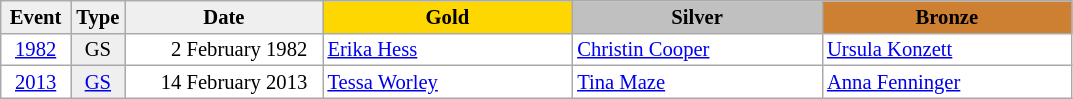<table class="wikitable plainrowheaders" style="background:#fff; font-size:86%; line-height:15px; border:grey solid 1px; border-collapse:collapse;">
<tr>
<th style="background-color: #EFEFEF;" width="40">Event</th>
<th style="background-color: #EFEFEF;" width="30">Type</th>
<th style="background-color: #EFEFEF;" width="125">Date</th>
<th style="background-color: #FFD700;" width="160">Gold</th>
<th style="background-color: #C0C0C0;" width="160">Silver</th>
<th style="background-color: #CD7F32;" width="160">Bronze</th>
</tr>
<tr>
<td align=center><a href='#'>1982</a></td>
<td align=center bgcolor=#EFEFEF>GS</td>
<td align=right>2 February 1982  </td>
<td> <a href='#'>Erika Hess</a></td>
<td> <a href='#'>Christin Cooper</a></td>
<td> <a href='#'>Ursula Konzett</a></td>
</tr>
<tr>
<td align=center><a href='#'>2013</a></td>
<td align=center bgcolor=#EFEFEF><a href='#'>GS</a></td>
<td align=right>14 February 2013  </td>
<td> <a href='#'>Tessa Worley</a></td>
<td> <a href='#'>Tina Maze</a></td>
<td> <a href='#'>Anna Fenninger</a></td>
</tr>
</table>
